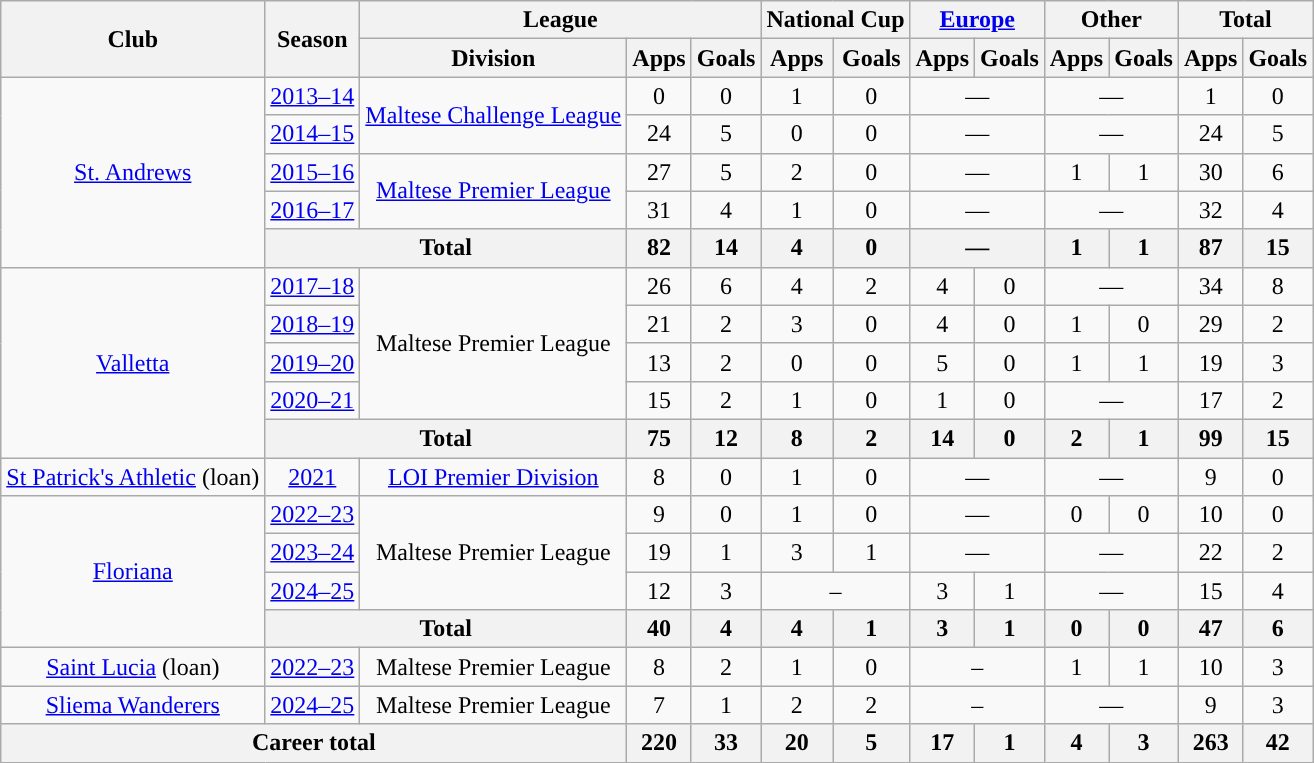<table class="wikitable" style="text-align:center">
<tr>
<th rowspan="2">Club</th>
<th rowspan="2">Season</th>
<th colspan="3">League</th>
<th colspan="2">National Cup</th>
<th colspan="2"><a href='#'>Europe</a></th>
<th colspan="2">Other</th>
<th colspan="2">Total</th>
</tr>
<tr>
<th>Division</th>
<th>Apps</th>
<th>Goals</th>
<th>Apps</th>
<th>Goals</th>
<th>Apps</th>
<th>Goals</th>
<th>Apps</th>
<th>Goals</th>
<th>Apps</th>
<th>Goals</th>
</tr>
<tr>
<td rowspan="5"><a href='#'>St. Andrews</a></td>
<td><a href='#'>2013–14</a></td>
<td rowspan="2"><a href='#'>Maltese Challenge League</a></td>
<td>0</td>
<td>0</td>
<td>1</td>
<td>0</td>
<td colspan="2">—</td>
<td colspan="2">—</td>
<td>1</td>
<td>0</td>
</tr>
<tr>
<td><a href='#'>2014–15</a></td>
<td>24</td>
<td>5</td>
<td>0</td>
<td>0</td>
<td colspan="2">—</td>
<td colspan="2">—</td>
<td>24</td>
<td>5</td>
</tr>
<tr>
<td><a href='#'>2015–16</a></td>
<td rowspan="2"><a href='#'>Maltese Premier League</a></td>
<td>27</td>
<td>5</td>
<td>2</td>
<td>0</td>
<td colspan="2">—</td>
<td>1</td>
<td>1</td>
<td>30</td>
<td>6</td>
</tr>
<tr>
<td><a href='#'>2016–17</a></td>
<td>31</td>
<td>4</td>
<td>1</td>
<td>0</td>
<td colspan="2">—</td>
<td colspan="2">—</td>
<td>32</td>
<td>4</td>
</tr>
<tr>
<th colspan="2">Total</th>
<th>82</th>
<th>14</th>
<th>4</th>
<th>0</th>
<th colspan="2">—</th>
<th>1</th>
<th>1</th>
<th>87</th>
<th>15</th>
</tr>
<tr>
<td rowspan="5"><a href='#'>Valletta</a></td>
<td><a href='#'>2017–18</a></td>
<td rowspan="4">Maltese Premier League</td>
<td>26</td>
<td>6</td>
<td>4</td>
<td>2</td>
<td>4</td>
<td>0</td>
<td colspan="2">—</td>
<td>34</td>
<td>8</td>
</tr>
<tr>
<td><a href='#'>2018–19</a></td>
<td>21</td>
<td>2</td>
<td>3</td>
<td>0</td>
<td>4</td>
<td>0</td>
<td>1</td>
<td>0</td>
<td>29</td>
<td>2</td>
</tr>
<tr>
<td><a href='#'>2019–20</a></td>
<td>13</td>
<td>2</td>
<td>0</td>
<td>0</td>
<td>5</td>
<td>0</td>
<td>1</td>
<td>1</td>
<td>19</td>
<td>3</td>
</tr>
<tr>
<td><a href='#'>2020–21</a></td>
<td>15</td>
<td>2</td>
<td>1</td>
<td>0</td>
<td>1</td>
<td>0</td>
<td colspan="2">—</td>
<td>17</td>
<td>2</td>
</tr>
<tr>
<th colspan="2">Total</th>
<th>75</th>
<th>12</th>
<th>8</th>
<th>2</th>
<th>14</th>
<th>0</th>
<th>2</th>
<th>1</th>
<th>99</th>
<th>15</th>
</tr>
<tr>
<td><a href='#'>St Patrick's Athletic</a> (loan)</td>
<td><a href='#'>2021</a></td>
<td><a href='#'>LOI Premier Division</a></td>
<td>8</td>
<td>0</td>
<td>1</td>
<td>0</td>
<td colspan="2">—</td>
<td colspan="2">—</td>
<td>9</td>
<td>0</td>
</tr>
<tr>
<td rowspan="4"><a href='#'>Floriana</a></td>
<td><a href='#'>2022–23</a></td>
<td rowspan="3">Maltese Premier League</td>
<td>9</td>
<td>0</td>
<td>1</td>
<td>0</td>
<td colspan="2">—</td>
<td>0</td>
<td>0</td>
<td>10</td>
<td>0</td>
</tr>
<tr>
<td><a href='#'>2023–24</a></td>
<td>19</td>
<td>1</td>
<td>3</td>
<td>1</td>
<td colspan="2">—</td>
<td colspan="2">—</td>
<td>22</td>
<td>2</td>
</tr>
<tr>
<td><a href='#'>2024–25</a></td>
<td>12</td>
<td>3</td>
<td colspan="2">–</td>
<td>3</td>
<td>1</td>
<td colspan="2">—</td>
<td>15</td>
<td>4</td>
</tr>
<tr>
<th colspan="2">Total</th>
<th>40</th>
<th>4</th>
<th>4</th>
<th>1</th>
<th>3</th>
<th>1</th>
<th>0</th>
<th>0</th>
<th>47</th>
<th>6</th>
</tr>
<tr>
<td><a href='#'>Saint Lucia</a> (loan)</td>
<td><a href='#'>2022–23</a></td>
<td>Maltese Premier League</td>
<td>8</td>
<td>2</td>
<td>1</td>
<td>0</td>
<td colspan="2">–</td>
<td>1</td>
<td>1</td>
<td>10</td>
<td>3</td>
</tr>
<tr>
<td><a href='#'>Sliema Wanderers</a></td>
<td><a href='#'>2024–25</a></td>
<td>Maltese Premier League</td>
<td>7</td>
<td>1</td>
<td>2</td>
<td>2</td>
<td colspan="2">–</td>
<td colspan="2">—</td>
<td>9</td>
<td>3</td>
</tr>
<tr>
<th colspan="3">Career total</th>
<th>220</th>
<th>33</th>
<th>20</th>
<th>5</th>
<th>17</th>
<th>1</th>
<th>4</th>
<th>3</th>
<th>263</th>
<th>42</th>
</tr>
</table>
